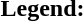<table class="toccolours" style="font-size:100%; white-space:nowrap;">
<tr>
<td><strong>Legend:</strong></td>
<td>      </td>
</tr>
<tr>
<td></td>
</tr>
<tr>
<td></td>
</tr>
<tr>
<td></td>
</tr>
</table>
